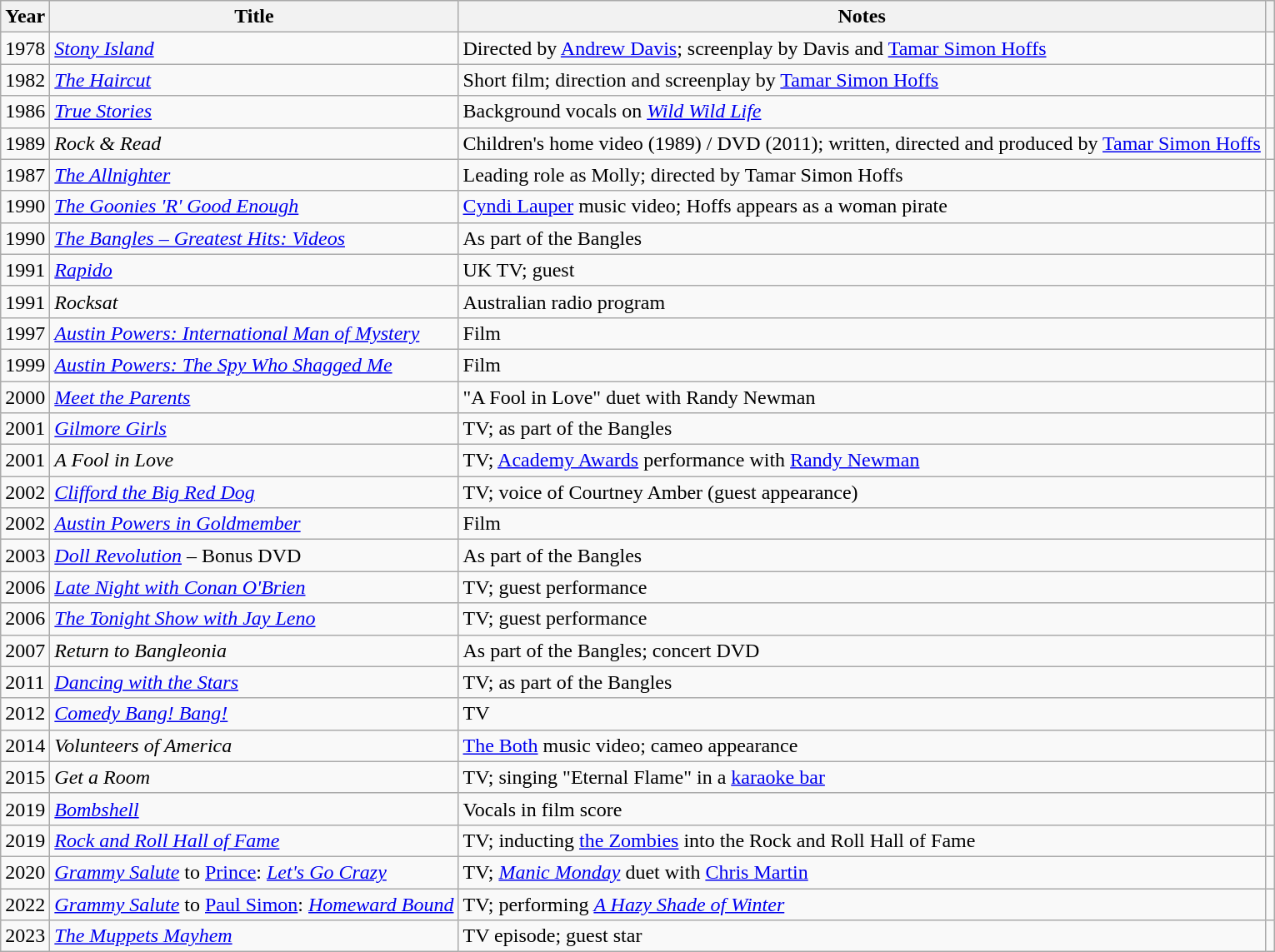<table class="wikitable">
<tr>
<th>Year</th>
<th>Title</th>
<th>Notes</th>
<th></th>
</tr>
<tr>
<td>1978</td>
<td><em><a href='#'>Stony Island</a></em></td>
<td>Directed by <a href='#'>Andrew Davis</a>; screenplay by Davis and <a href='#'>Tamar Simon Hoffs</a></td>
<td></td>
</tr>
<tr>
<td>1982</td>
<td><em><a href='#'>The Haircut</a></em></td>
<td>Short film; direction and screenplay by <a href='#'>Tamar Simon Hoffs</a></td>
<td></td>
</tr>
<tr>
<td>1986</td>
<td><em><a href='#'>True Stories</a></em></td>
<td>Background vocals on <em><a href='#'>Wild Wild Life</a></em></td>
<td></td>
</tr>
<tr>
<td>1989</td>
<td><em>Rock & Read</em></td>
<td>Children's home video (1989) / DVD (2011); written, directed and produced by <a href='#'>Tamar Simon Hoffs</a></td>
<td></td>
</tr>
<tr>
<td>1987</td>
<td><em><a href='#'>The Allnighter</a></em></td>
<td>Leading role as Molly; directed by Tamar Simon Hoffs</td>
<td></td>
</tr>
<tr>
<td>1990</td>
<td><em><a href='#'>The Goonies 'R' Good Enough</a></em></td>
<td><a href='#'>Cyndi Lauper</a> music video; Hoffs appears as a woman pirate</td>
<td></td>
</tr>
<tr>
<td>1990</td>
<td><em><a href='#'>The Bangles – Greatest Hits: Videos</a></em></td>
<td>As part of the Bangles</td>
<td></td>
</tr>
<tr>
<td>1991</td>
<td><em><a href='#'>Rapido</a></em></td>
<td>UK TV; guest</td>
<td></td>
</tr>
<tr>
<td>1991</td>
<td><em>Rocksat</em></td>
<td>Australian radio program</td>
<td></td>
</tr>
<tr>
<td>1997</td>
<td><em><a href='#'>Austin Powers: International Man of Mystery</a></em></td>
<td>Film</td>
<td></td>
</tr>
<tr>
<td>1999</td>
<td><em><a href='#'>Austin Powers: The Spy Who Shagged Me</a></em></td>
<td>Film</td>
<td></td>
</tr>
<tr>
<td>2000</td>
<td><em><a href='#'>Meet the Parents</a></em></td>
<td>"A Fool in Love" duet with Randy Newman</td>
<td></td>
</tr>
<tr>
<td>2001</td>
<td><em><a href='#'>Gilmore Girls</a></em></td>
<td>TV; as part of the Bangles</td>
<td></td>
</tr>
<tr>
<td>2001</td>
<td><em>A Fool in Love</em></td>
<td>TV; <a href='#'>Academy Awards</a> performance with <a href='#'>Randy Newman</a></td>
<td></td>
</tr>
<tr>
<td> 2002</td>
<td><em><a href='#'>Clifford the Big Red Dog</a></em></td>
<td>TV; voice of Courtney Amber (guest appearance)</td>
<td></td>
</tr>
<tr>
<td>2002</td>
<td><em><a href='#'>Austin Powers in Goldmember</a></em></td>
<td>Film</td>
<td></td>
</tr>
<tr>
<td>2003</td>
<td><em><a href='#'>Doll Revolution</a></em> – Bonus DVD</td>
<td>As part of the Bangles</td>
<td></td>
</tr>
<tr>
<td>2006</td>
<td><em><a href='#'>Late Night with Conan O'Brien</a></em></td>
<td>TV; guest performance</td>
<td></td>
</tr>
<tr>
<td>2006</td>
<td><em><a href='#'>The Tonight Show with Jay Leno</a></em></td>
<td>TV; guest performance</td>
<td></td>
</tr>
<tr>
<td>2007</td>
<td><em>Return to Bangleonia</em></td>
<td>As part of the Bangles; concert DVD</td>
<td></td>
</tr>
<tr>
<td>2011</td>
<td><em><a href='#'>Dancing with the Stars</a></em></td>
<td>TV; as part of the Bangles</td>
<td></td>
</tr>
<tr>
<td>2012</td>
<td><em><a href='#'>Comedy Bang! Bang!</a></em></td>
<td>TV</td>
<td></td>
</tr>
<tr>
<td>2014</td>
<td><em>Volunteers of America</em></td>
<td><a href='#'>The Both</a> music video; cameo appearance</td>
<td></td>
</tr>
<tr>
<td>2015</td>
<td><em>Get a Room</em></td>
<td>TV; singing "Eternal Flame" in a <a href='#'>karaoke bar</a></td>
<td></td>
</tr>
<tr>
<td>2019</td>
<td><em><a href='#'>Bombshell</a></em></td>
<td>Vocals in film score</td>
<td></td>
</tr>
<tr>
<td>2019</td>
<td><em><a href='#'>Rock and Roll Hall of Fame</a></em></td>
<td>TV; inducting <a href='#'>the Zombies</a> into the Rock and Roll Hall of Fame</td>
<td></td>
</tr>
<tr>
<td>2020</td>
<td><em><a href='#'>Grammy Salute</a></em> to <a href='#'>Prince</a>: <em><a href='#'>Let's Go Crazy</a></em></td>
<td>TV; <em><a href='#'>Manic Monday</a></em> duet with <a href='#'>Chris Martin</a></td>
<td></td>
</tr>
<tr>
<td>2022</td>
<td><em><a href='#'>Grammy Salute</a></em> to <a href='#'>Paul Simon</a>: <em><a href='#'>Homeward Bound</a></em></td>
<td>TV; performing <em><a href='#'>A Hazy Shade of Winter</a></em></td>
<td></td>
</tr>
<tr>
<td>2023</td>
<td><em><a href='#'>The Muppets Mayhem</a></em></td>
<td>TV episode; guest star</td>
<td></td>
</tr>
</table>
